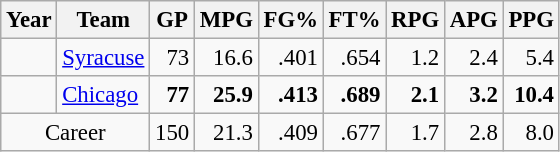<table class="wikitable sortable" style="font-size:95%; text-align:right;">
<tr>
<th>Year</th>
<th>Team</th>
<th>GP</th>
<th>MPG</th>
<th>FG%</th>
<th>FT%</th>
<th>RPG</th>
<th>APG</th>
<th>PPG</th>
</tr>
<tr>
<td style="text-align:left;"></td>
<td style="text-align:left;"><a href='#'>Syracuse</a></td>
<td>73</td>
<td>16.6</td>
<td>.401</td>
<td>.654</td>
<td>1.2</td>
<td>2.4</td>
<td>5.4</td>
</tr>
<tr>
<td style="text-align:left;"></td>
<td style="text-align:left;"><a href='#'>Chicago</a></td>
<td><strong>77</strong></td>
<td><strong>25.9</strong></td>
<td><strong>.413</strong></td>
<td><strong>.689</strong></td>
<td><strong>2.1</strong></td>
<td><strong>3.2</strong></td>
<td><strong>10.4</strong></td>
</tr>
<tr class="sortbottom">
<td style="text-align:center;" colspan="2">Career</td>
<td>150</td>
<td>21.3</td>
<td>.409</td>
<td>.677</td>
<td>1.7</td>
<td>2.8</td>
<td>8.0</td>
</tr>
</table>
